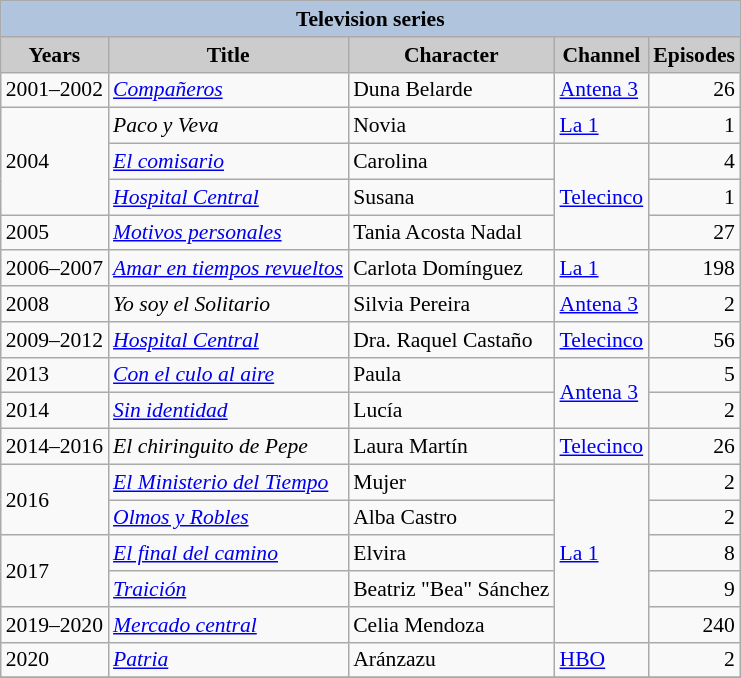<table class="wikitable" style="font-size: 90%;">
<tr>
<th colspan="5" style="background:#B0C4DE;">Television series</th>
</tr>
<tr>
<th style="background: #CCCCCC;">Years</th>
<th style="background: #CCCCCC;">Title</th>
<th style="background: #CCCCCC;">Character</th>
<th style="background: #CCCCCC;">Channel</th>
<th style="background: #CCCCCC;">Episodes</th>
</tr>
<tr>
<td>2001–2002</td>
<td><em><a href='#'>Compañeros</a></em></td>
<td>Duna Belarde</td>
<td><a href='#'>Antena 3</a></td>
<td style="text-align: right;">26</td>
</tr>
<tr>
<td rowspan="3">2004</td>
<td><em>Paco y Veva</em></td>
<td>Novia</td>
<td><a href='#'>La 1</a></td>
<td style="text-align: right;">1</td>
</tr>
<tr>
<td><em><a href='#'>El comisario</a></em></td>
<td>Carolina</td>
<td rowspan="3"><a href='#'>Telecinco</a></td>
<td style="text-align: right;">4</td>
</tr>
<tr>
<td><em><a href='#'>Hospital Central</a></em></td>
<td>Susana</td>
<td style="text-align: right;">1</td>
</tr>
<tr>
<td>2005</td>
<td><em><a href='#'>Motivos personales</a></em></td>
<td>Tania Acosta Nadal</td>
<td style="text-align: right;">27</td>
</tr>
<tr>
<td>2006–2007</td>
<td><em><a href='#'>Amar en tiempos revueltos</a></em></td>
<td>Carlota Domínguez</td>
<td><a href='#'>La 1</a></td>
<td style="text-align: right;">198</td>
</tr>
<tr>
<td>2008</td>
<td><em>Yo soy el Solitario</em></td>
<td>Silvia Pereira</td>
<td><a href='#'>Antena 3</a></td>
<td style="text-align: right;">2</td>
</tr>
<tr>
<td>2009–2012</td>
<td><em><a href='#'>Hospital Central</a></em></td>
<td>Dra. Raquel Castaño</td>
<td><a href='#'>Telecinco</a></td>
<td style="text-align: right;">56</td>
</tr>
<tr>
<td>2013</td>
<td><em><a href='#'>Con el culo al aire</a></em></td>
<td>Paula</td>
<td rowspan="2"><a href='#'>Antena 3</a></td>
<td style="text-align: right;">5</td>
</tr>
<tr>
<td>2014</td>
<td><em><a href='#'>Sin identidad</a></em></td>
<td>Lucía</td>
<td style="text-align: right;">2</td>
</tr>
<tr>
<td>2014–2016</td>
<td><em>El chiringuito de Pepe</em></td>
<td>Laura Martín</td>
<td><a href='#'>Telecinco</a></td>
<td style="text-align: right;">26</td>
</tr>
<tr>
<td rowspan="2">2016</td>
<td><em><a href='#'>El Ministerio del Tiempo</a></em></td>
<td>Mujer</td>
<td rowspan="5"><a href='#'>La 1</a></td>
<td style="text-align: right;">2</td>
</tr>
<tr>
<td><em><a href='#'>Olmos y Robles</a></em></td>
<td>Alba Castro</td>
<td style="text-align: right;">2</td>
</tr>
<tr>
<td rowspan="2">2017</td>
<td><em><a href='#'>El final del camino</a></em></td>
<td>Elvira</td>
<td style="text-align: right;">8</td>
</tr>
<tr>
<td><em><a href='#'>Traición</a></em></td>
<td>Beatriz "Bea" Sánchez</td>
<td style="text-align: right;">9</td>
</tr>
<tr>
<td>2019–2020</td>
<td><a href='#'><em>Mercado central</em></a></td>
<td>Celia Mendoza</td>
<td style="text-align: right;">240</td>
</tr>
<tr>
<td>2020</td>
<td><a href='#'><em>Patria</em></a></td>
<td>Aránzazu</td>
<td><a href='#'>HBO</a></td>
<td style="text-align: right;">2</td>
</tr>
<tr>
</tr>
</table>
